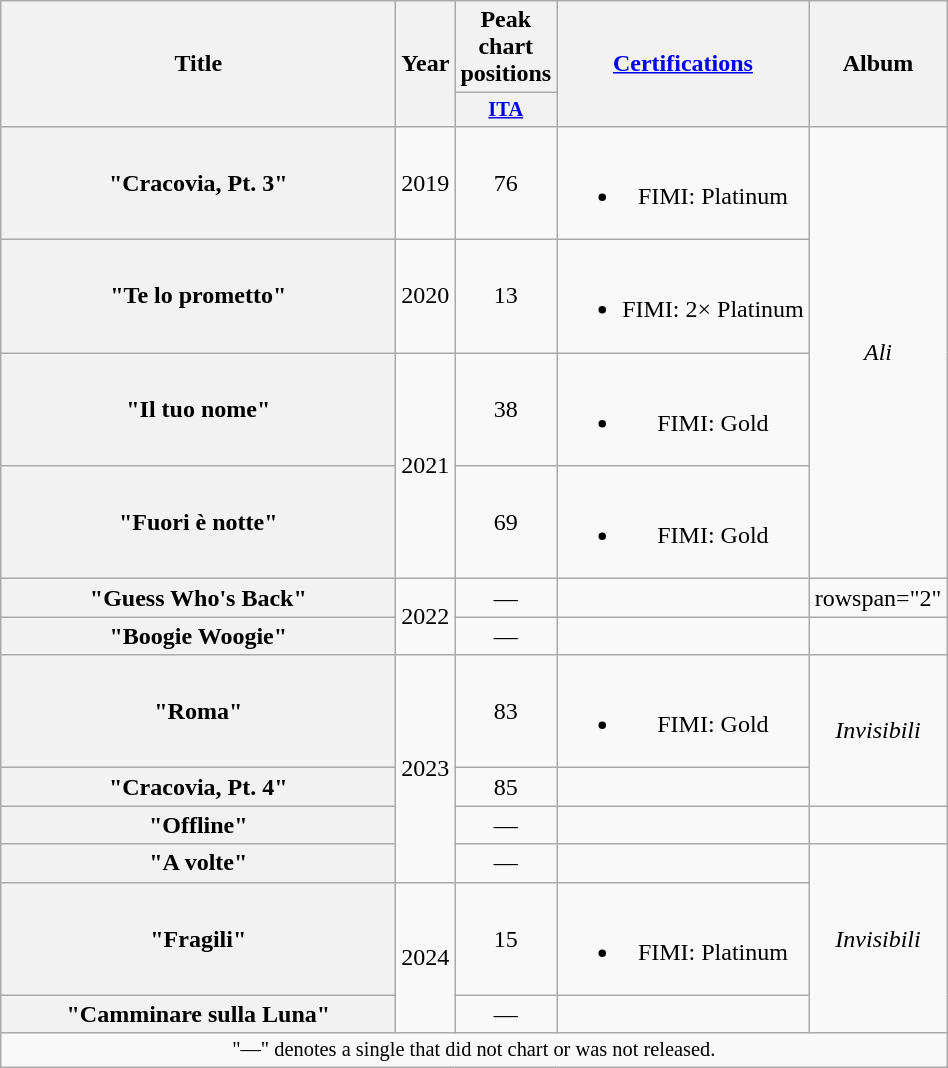<table class="wikitable plainrowheaders" style="text-align:center;">
<tr>
<th scope="col" rowspan="2" style="width:16em;">Title</th>
<th scope="col" rowspan="2" style="width:1em;">Year</th>
<th scope="col" colspan="1">Peak chart positions</th>
<th scope="col" rowspan="2"><a href='#'>Certifications</a></th>
<th scope="col" rowspan="2">Album</th>
</tr>
<tr>
<th scope="col" style="width:3em;font-size:85%;"><a href='#'>ITA</a><br></th>
</tr>
<tr>
<th scope="row">"Cracovia, Pt. 3"</th>
<td>2019</td>
<td>76</td>
<td><br><ul><li>FIMI: Platinum</li></ul></td>
<td rowspan="4"><em>Ali</em></td>
</tr>
<tr>
<th scope="row">"Te lo prometto"</th>
<td>2020</td>
<td>13</td>
<td><br><ul><li>FIMI: 2× Platinum</li></ul></td>
</tr>
<tr>
<th scope="row">"Il tuo nome"</th>
<td rowspan="2">2021</td>
<td>38</td>
<td><br><ul><li>FIMI: Gold</li></ul></td>
</tr>
<tr>
<th scope="row">"Fuori è notte"</th>
<td>69</td>
<td><br><ul><li>FIMI: Gold</li></ul></td>
</tr>
<tr>
<th scope="row">"Guess Who's Back"</th>
<td rowspan="2">2022</td>
<td>—</td>
<td></td>
<td>rowspan="2" </td>
</tr>
<tr>
<th scope="row">"Boogie Woogie"</th>
<td>—</td>
<td></td>
</tr>
<tr>
<th scope="row">"Roma"</th>
<td rowspan="4">2023</td>
<td>83</td>
<td><br><ul><li>FIMI: Gold</li></ul></td>
<td rowspan="2"><em>Invisibili</em></td>
</tr>
<tr>
<th scope="row">"Cracovia, Pt. 4"</th>
<td>85</td>
<td></td>
</tr>
<tr>
<th scope="row">"Offline"<br></th>
<td>—</td>
<td></td>
<td></td>
</tr>
<tr>
<th scope="row">"A volte"</th>
<td>—</td>
<td></td>
<td rowspan="3"><em>Invisibili</em></td>
</tr>
<tr>
<th scope="row">"Fragili"</th>
<td rowspan="2">2024</td>
<td>15</td>
<td><br><ul><li>FIMI: Platinum</li></ul></td>
</tr>
<tr>
<th scope="row">"Camminare sulla Luna"</th>
<td>—</td>
<td></td>
</tr>
<tr>
<td colspan="20" style="text-align:center; font-size:85%;">"—" denotes a single that did not chart or was not released.</td>
</tr>
</table>
